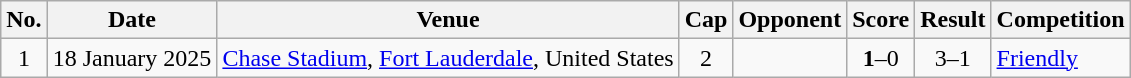<table class="wikitable sortable">
<tr>
<th>No.</th>
<th>Date</th>
<th>Venue</th>
<th>Cap</th>
<th>Opponent</th>
<th>Score</th>
<th>Result</th>
<th>Competition</th>
</tr>
<tr>
<td align="center">1</td>
<td>18 January 2025</td>
<td><a href='#'>Chase Stadium</a>, <a href='#'>Fort Lauderdale</a>, United States</td>
<td align="center">2</td>
<td></td>
<td align="center"><strong>1</strong>–0</td>
<td align="center">3–1</td>
<td><a href='#'>Friendly</a></td>
</tr>
</table>
